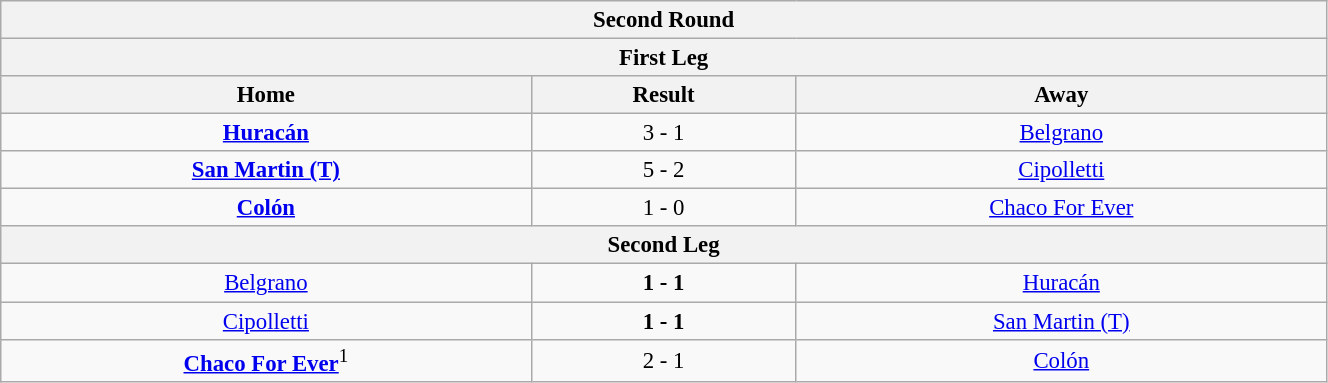<table align=center class="wikitable collapsible collapsed" style="font-size:95%; text-align: center; width: 70%;">
<tr>
<th colspan=100% style="with: 100%;" align=center>Second Round</th>
</tr>
<tr>
<th colspan=100% style="with: 75%;" align=center>First Leg</th>
</tr>
<tr>
<th width=30%>Home</th>
<th width=15%>Result</th>
<th width=30%>Away</th>
</tr>
<tr align=center>
<td><strong><a href='#'>Huracán</a></strong></td>
<td>3 - 1</td>
<td><a href='#'>Belgrano</a></td>
</tr>
<tr align=center>
<td><strong><a href='#'>San Martin (T)</a></strong></td>
<td>5 - 2</td>
<td><a href='#'>Cipolletti</a></td>
</tr>
<tr align=center>
<td><strong><a href='#'>Colón</a></strong></td>
<td>1 - 0</td>
<td><a href='#'>Chaco For Ever</a></td>
</tr>
<tr>
<th colspan="100%"  style="with:75%; text-align:center;">Second Leg</th>
</tr>
<tr align=center>
<td><a href='#'>Belgrano</a></td>
<td><strong>1 - 1</strong></td>
<td><a href='#'>Huracán</a></td>
</tr>
<tr align=center>
<td><a href='#'>Cipolletti</a></td>
<td><strong>1 - 1</strong></td>
<td><a href='#'>San Martin (T)</a></td>
</tr>
<tr align=center>
<td><strong><a href='#'>Chaco For Ever</a></strong><sup>1</sup></td>
<td>2 - 1</td>
<td><a href='#'>Colón</a></td>
</tr>
</table>
